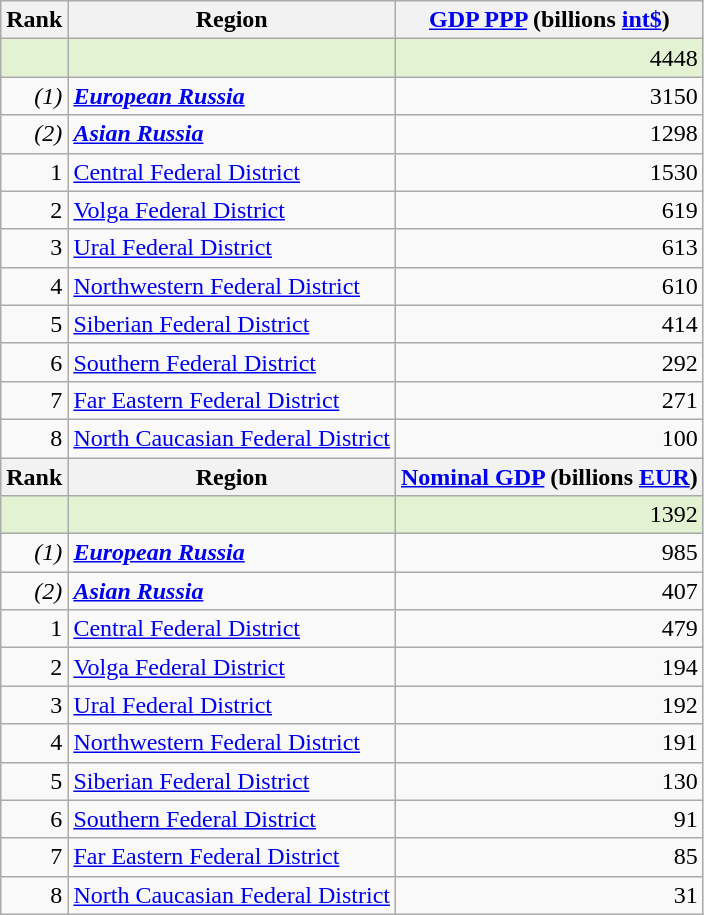<table class="wikitable sortable">
<tr align=center>
<th>Rank</th>
<th>Region</th>
<th><a href='#'>GDP PPP</a> (billions <a href='#'>int$</a>)</th>
</tr>
<tr align=right bgcolor=#E2F2D2>
<td></td>
<td></td>
<td>4448</td>
</tr>
<tr align=right>
<td><em>(1)</em></td>
<td align=left><strong><em><a href='#'>European Russia</a></em></strong></td>
<td>3150</td>
</tr>
<tr align=right>
<td><em>(2)</em></td>
<td align=left><strong><em><a href='#'>Asian Russia</a></em></strong></td>
<td>1298</td>
</tr>
<tr align=right>
<td>1</td>
<td align=left><a href='#'>Central Federal District</a></td>
<td>1530</td>
</tr>
<tr align=right>
<td>2</td>
<td align=left><a href='#'>Volga Federal District</a></td>
<td>619</td>
</tr>
<tr align=right>
<td>3</td>
<td align=left><a href='#'>Ural Federal District</a></td>
<td>613</td>
</tr>
<tr align=right>
<td>4</td>
<td align=left><a href='#'>Northwestern Federal District</a></td>
<td>610</td>
</tr>
<tr align=right>
<td>5</td>
<td align=left><a href='#'>Siberian Federal District</a></td>
<td>414</td>
</tr>
<tr align=right>
<td>6</td>
<td align=left><a href='#'>Southern Federal District</a></td>
<td>292</td>
</tr>
<tr align=right>
<td>7</td>
<td align=left><a href='#'>Far Eastern Federal District</a></td>
<td>271</td>
</tr>
<tr align=right>
<td>8</td>
<td align=left><a href='#'>North Caucasian Federal District</a></td>
<td>100</td>
</tr>
<tr align=center>
<th>Rank</th>
<th>Region</th>
<th><a href='#'>Nominal GDP</a> (billions <a href='#'>EUR</a>)</th>
</tr>
<tr align=right bgcolor=#E2F2D2>
<td></td>
<td></td>
<td>1392</td>
</tr>
<tr align=right>
<td><em>(1)</em></td>
<td align=left><strong><em><a href='#'>European Russia</a></em></strong></td>
<td>985</td>
</tr>
<tr align=right>
<td><em>(2)</em></td>
<td align=left><strong><em><a href='#'>Asian Russia</a></em></strong></td>
<td>407</td>
</tr>
<tr align=right>
<td>1</td>
<td align=left><a href='#'>Central Federal District</a></td>
<td>479</td>
</tr>
<tr align=right>
<td>2</td>
<td align=left><a href='#'>Volga Federal District</a></td>
<td>194</td>
</tr>
<tr align=right>
<td>3</td>
<td align=left><a href='#'>Ural Federal District</a></td>
<td>192</td>
</tr>
<tr align=right>
<td>4</td>
<td align=left><a href='#'>Northwestern Federal District</a></td>
<td>191</td>
</tr>
<tr align=right>
<td>5</td>
<td align=left><a href='#'>Siberian Federal District</a></td>
<td>130</td>
</tr>
<tr align=right>
<td>6</td>
<td align=left><a href='#'>Southern Federal District</a></td>
<td>91</td>
</tr>
<tr align=right>
<td>7</td>
<td align=left><a href='#'>Far Eastern Federal District</a></td>
<td>85</td>
</tr>
<tr align=right>
<td>8</td>
<td align=left><a href='#'>North Caucasian Federal District</a></td>
<td>31</td>
</tr>
</table>
